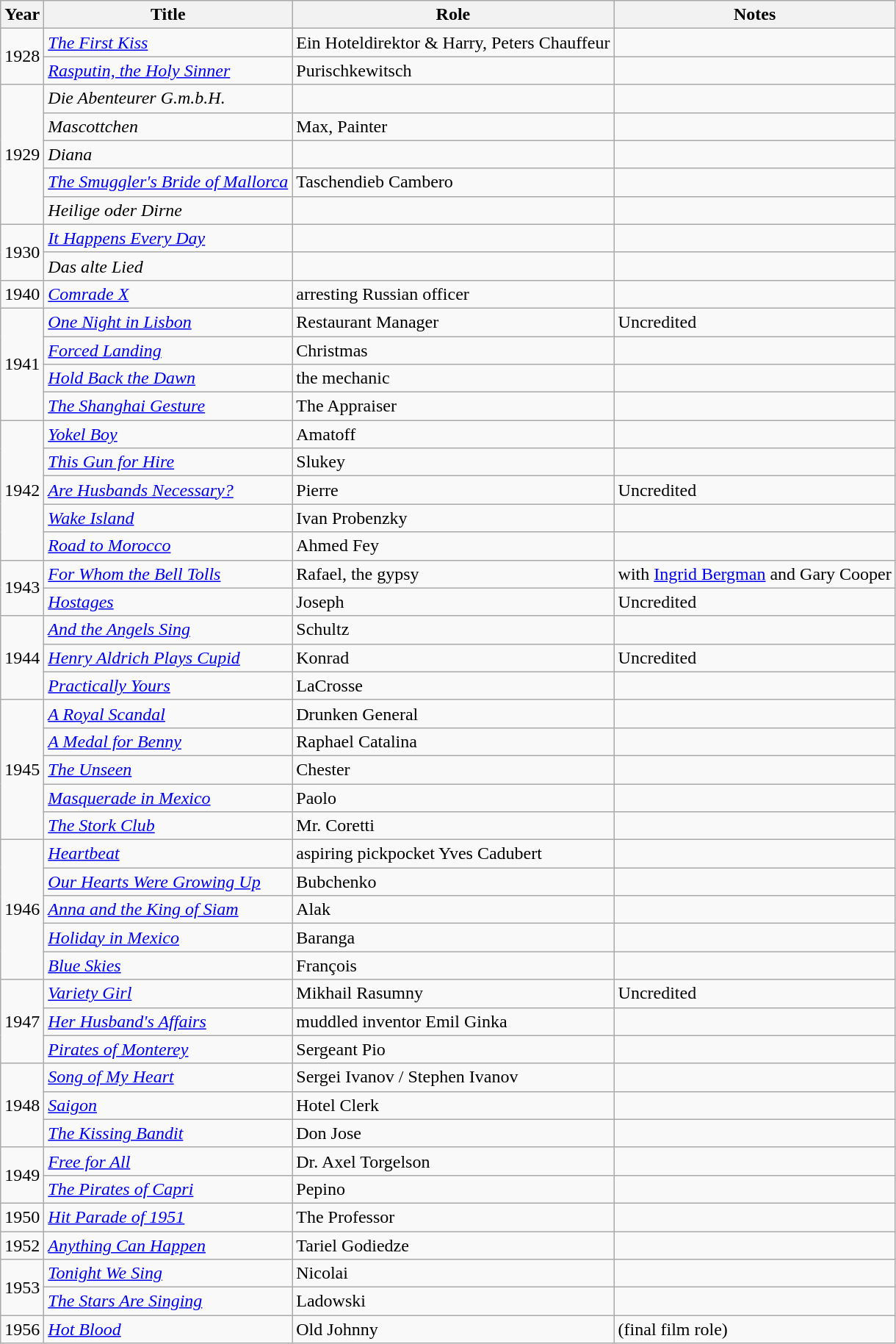<table class="wikitable">
<tr>
<th>Year</th>
<th>Title</th>
<th>Role</th>
<th>Notes</th>
</tr>
<tr>
<td rowspan=2>1928</td>
<td><em><a href='#'>The First Kiss</a></em></td>
<td>Ein Hoteldirektor & Harry, Peters Chauffeur</td>
<td></td>
</tr>
<tr>
<td><em><a href='#'>Rasputin, the Holy Sinner</a></em></td>
<td>Purischkewitsch</td>
<td></td>
</tr>
<tr>
<td rowspan=5>1929</td>
<td><em>Die Abenteurer G.m.b.H.</em></td>
<td></td>
<td></td>
</tr>
<tr>
<td><em>Mascottchen</em></td>
<td>Max, Painter</td>
<td></td>
</tr>
<tr>
<td><em>Diana</em></td>
<td></td>
<td></td>
</tr>
<tr>
<td><em><a href='#'>The Smuggler's Bride of Mallorca</a></em></td>
<td>Taschendieb Cambero</td>
<td></td>
</tr>
<tr>
<td><em>Heilige oder Dirne</em></td>
<td></td>
<td></td>
</tr>
<tr>
<td rowspan=2>1930</td>
<td><em><a href='#'>It Happens Every Day</a></em></td>
<td></td>
<td></td>
</tr>
<tr>
<td><em>Das alte Lied</em></td>
<td></td>
<td></td>
</tr>
<tr>
<td>1940</td>
<td><em><a href='#'>Comrade X</a></em></td>
<td>arresting Russian officer</td>
<td></td>
</tr>
<tr>
<td rowspan=4>1941</td>
<td><em><a href='#'>One Night in Lisbon</a></em></td>
<td>Restaurant Manager</td>
<td>Uncredited</td>
</tr>
<tr>
<td><em><a href='#'>Forced Landing</a></em></td>
<td>Christmas</td>
<td></td>
</tr>
<tr>
<td><em><a href='#'>Hold Back the Dawn</a></em></td>
<td>the mechanic</td>
<td></td>
</tr>
<tr>
<td><em><a href='#'>The Shanghai Gesture</a></em></td>
<td>The Appraiser</td>
<td></td>
</tr>
<tr>
<td rowspan=5>1942</td>
<td><em><a href='#'>Yokel Boy</a></em></td>
<td>Amatoff</td>
<td></td>
</tr>
<tr>
<td><em><a href='#'>This Gun for Hire</a></em></td>
<td>Slukey</td>
<td></td>
</tr>
<tr>
<td><em><a href='#'>Are Husbands Necessary?</a></em></td>
<td>Pierre</td>
<td>Uncredited</td>
</tr>
<tr>
<td><em><a href='#'>Wake Island</a></em></td>
<td>Ivan Probenzky</td>
<td></td>
</tr>
<tr>
<td><em><a href='#'>Road to Morocco</a></em></td>
<td>Ahmed Fey</td>
<td></td>
</tr>
<tr>
<td rowspan=2>1943</td>
<td><em><a href='#'>For Whom the Bell Tolls</a></em></td>
<td>Rafael, the gypsy</td>
<td>with <a href='#'>Ingrid Bergman</a> and Gary Cooper</td>
</tr>
<tr>
<td><em><a href='#'>Hostages</a></em></td>
<td>Joseph</td>
<td>Uncredited</td>
</tr>
<tr>
<td rowspan=3>1944</td>
<td><em><a href='#'>And the Angels Sing</a></em></td>
<td>Schultz</td>
<td></td>
</tr>
<tr>
<td><em><a href='#'>Henry Aldrich Plays Cupid</a></em></td>
<td>Konrad</td>
<td>Uncredited</td>
</tr>
<tr>
<td><em><a href='#'>Practically Yours</a></em></td>
<td>LaCrosse</td>
<td></td>
</tr>
<tr>
<td rowspan=5>1945</td>
<td><em><a href='#'>A Royal Scandal</a></em></td>
<td>Drunken General</td>
<td></td>
</tr>
<tr>
<td><em><a href='#'>A Medal for Benny</a></em></td>
<td>Raphael Catalina</td>
<td></td>
</tr>
<tr>
<td><em><a href='#'>The Unseen</a></em></td>
<td>Chester</td>
<td></td>
</tr>
<tr>
<td><em><a href='#'>Masquerade in Mexico</a></em></td>
<td>Paolo</td>
<td></td>
</tr>
<tr>
<td><em><a href='#'>The Stork Club</a></em></td>
<td>Mr. Coretti</td>
<td></td>
</tr>
<tr>
<td rowspan=5>1946</td>
<td><em><a href='#'>Heartbeat</a></em></td>
<td>aspiring pickpocket Yves Cadubert</td>
<td></td>
</tr>
<tr>
<td><em><a href='#'>Our Hearts Were Growing Up</a></em></td>
<td>Bubchenko</td>
<td></td>
</tr>
<tr>
<td><em><a href='#'>Anna and the King of Siam</a></em></td>
<td>Alak</td>
<td></td>
</tr>
<tr>
<td><em><a href='#'>Holiday in Mexico</a></em></td>
<td>Baranga</td>
<td></td>
</tr>
<tr>
<td><em><a href='#'>Blue Skies</a></em></td>
<td>François</td>
<td></td>
</tr>
<tr>
<td rowspan=3>1947</td>
<td><em><a href='#'>Variety Girl</a></em></td>
<td>Mikhail Rasumny</td>
<td>Uncredited</td>
</tr>
<tr>
<td><em><a href='#'>Her Husband's Affairs</a></em></td>
<td>muddled inventor Emil Ginka</td>
<td></td>
</tr>
<tr>
<td><em><a href='#'>Pirates of Monterey</a></em></td>
<td>Sergeant Pio</td>
<td></td>
</tr>
<tr>
<td rowspan=3>1948</td>
<td><em><a href='#'>Song of My Heart</a></em></td>
<td>Sergei Ivanov / Stephen Ivanov</td>
<td></td>
</tr>
<tr>
<td><em><a href='#'>Saigon</a></em></td>
<td>Hotel Clerk</td>
<td></td>
</tr>
<tr>
<td><em><a href='#'>The Kissing Bandit</a></em></td>
<td>Don Jose</td>
<td></td>
</tr>
<tr>
<td rowspan=2>1949</td>
<td><em><a href='#'>Free for All</a></em></td>
<td>Dr. Axel Torgelson</td>
<td></td>
</tr>
<tr>
<td><em><a href='#'>The Pirates of Capri</a></em></td>
<td>Pepino</td>
<td></td>
</tr>
<tr>
<td>1950</td>
<td><em><a href='#'>Hit Parade of 1951</a></em></td>
<td>The Professor</td>
<td></td>
</tr>
<tr>
<td>1952</td>
<td><em><a href='#'>Anything Can Happen</a></em></td>
<td>Tariel Godiedze</td>
<td></td>
</tr>
<tr>
<td rowspan=2>1953</td>
<td><em><a href='#'>Tonight We Sing</a></em></td>
<td>Nicolai</td>
<td></td>
</tr>
<tr>
<td><em><a href='#'>The Stars Are Singing</a></em></td>
<td>Ladowski</td>
<td></td>
</tr>
<tr>
<td>1956</td>
<td><em><a href='#'>Hot Blood</a></em></td>
<td>Old Johnny</td>
<td>(final film role)</td>
</tr>
</table>
